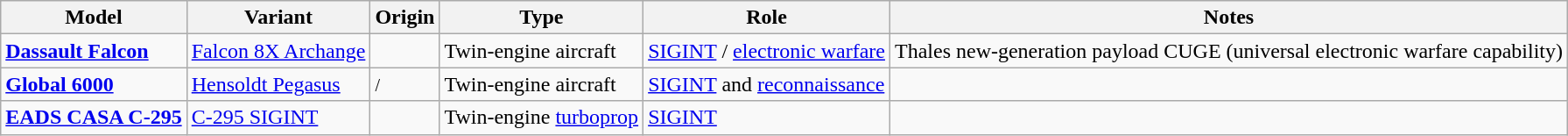<table class="wikitable sortable">
<tr>
<th scope=col>Model</th>
<th scope=col>Variant</th>
<th scope=col>Origin</th>
<th scope=col>Type</th>
<th scope=col>Role</th>
<th scope=col>Notes</th>
</tr>
<tr>
<td><strong><a href='#'>Dassault Falcon</a></strong></td>
<td><a href='#'>Falcon 8X Archange</a></td>
<td><small></small></td>
<td>Twin-engine aircraft</td>
<td><a href='#'>SIGINT</a> / <a href='#'>electronic warfare</a></td>
<td>Thales new-generation payload CUGE (universal electronic warfare capability)</td>
</tr>
<tr>
<td><strong><a href='#'>Global 6000</a></strong></td>
<td><a href='#'>Hensoldt Pegasus</a></td>
<td><small> /</small> <small></small></td>
<td>Twin-engine aircraft</td>
<td><a href='#'>SIGINT</a> and <a href='#'>reconnaissance</a></td>
<td></td>
</tr>
<tr>
<td><strong><a href='#'>EADS CASA C-295</a></strong></td>
<td><a href='#'>C-295 SIGINT</a></td>
<td><small></small></td>
<td>Twin-engine <a href='#'>turboprop</a></td>
<td><a href='#'>SIGINT</a></td>
<td></td>
</tr>
</table>
